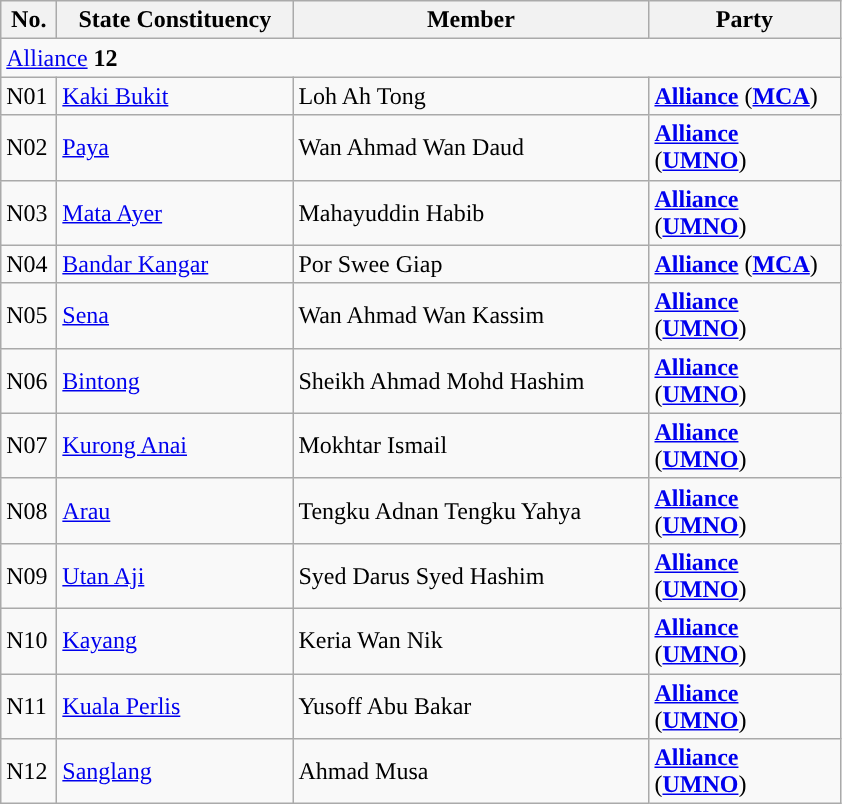<table class="wikitable sortable">
<tr>
<th style="width:30px;">No.</th>
<th style="width:150px;">State Constituency</th>
<th style="width:230px;">Member</th>
<th style="width:120px;">Party</th>
</tr>
<tr>
<td colspan="4"><a href='#'>Alliance</a> <strong>12</strong></td>
</tr>
<tr>
<td>N01</td>
<td><a href='#'>Kaki Bukit</a></td>
<td>Loh Ah Tong</td>
<td><strong><a href='#'>Alliance</a></strong> (<strong><a href='#'>MCA</a></strong>)</td>
</tr>
<tr>
<td>N02</td>
<td><a href='#'>Paya</a></td>
<td>Wan Ahmad Wan Daud</td>
<td><strong><a href='#'>Alliance</a></strong> (<strong><a href='#'>UMNO</a></strong>)</td>
</tr>
<tr>
<td>N03</td>
<td><a href='#'>Mata Ayer</a></td>
<td>Mahayuddin Habib</td>
<td><strong><a href='#'>Alliance</a></strong> (<strong><a href='#'>UMNO</a></strong>)</td>
</tr>
<tr>
<td>N04</td>
<td><a href='#'>Bandar Kangar</a></td>
<td>Por Swee Giap</td>
<td><strong><a href='#'>Alliance</a></strong> (<strong><a href='#'>MCA</a></strong>)</td>
</tr>
<tr>
<td>N05</td>
<td><a href='#'>Sena</a></td>
<td>Wan Ahmad Wan Kassim</td>
<td><strong><a href='#'>Alliance</a></strong> (<strong><a href='#'>UMNO</a></strong>)</td>
</tr>
<tr>
<td>N06</td>
<td><a href='#'>Bintong</a></td>
<td>Sheikh Ahmad Mohd Hashim</td>
<td><strong><a href='#'>Alliance</a></strong> (<strong><a href='#'>UMNO</a></strong>)</td>
</tr>
<tr>
<td>N07</td>
<td><a href='#'>Kurong Anai</a></td>
<td>Mokhtar Ismail</td>
<td><strong><a href='#'>Alliance</a></strong> (<strong><a href='#'>UMNO</a></strong>)</td>
</tr>
<tr>
<td>N08</td>
<td><a href='#'>Arau</a></td>
<td>Tengku Adnan Tengku Yahya</td>
<td><strong><a href='#'>Alliance</a></strong> (<strong><a href='#'>UMNO</a></strong>)</td>
</tr>
<tr>
<td>N09</td>
<td><a href='#'>Utan Aji</a></td>
<td>Syed Darus Syed Hashim</td>
<td><strong><a href='#'>Alliance</a></strong> (<strong><a href='#'>UMNO</a></strong>)</td>
</tr>
<tr>
<td>N10</td>
<td><a href='#'>Kayang</a></td>
<td>Keria Wan Nik</td>
<td><strong><a href='#'>Alliance</a></strong> (<strong><a href='#'>UMNO</a></strong>)</td>
</tr>
<tr>
<td>N11</td>
<td><a href='#'>Kuala Perlis</a></td>
<td>Yusoff Abu Bakar</td>
<td><strong><a href='#'>Alliance</a></strong> (<strong><a href='#'>UMNO</a></strong>)</td>
</tr>
<tr>
<td>N12</td>
<td><a href='#'>Sanglang</a></td>
<td>Ahmad Musa</td>
<td><strong><a href='#'>Alliance</a></strong> (<strong><a href='#'>UMNO</a></strong>)</td>
</tr>
</table>
